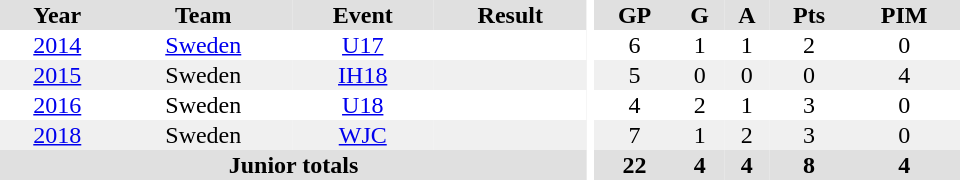<table border="0" cellpadding="1" cellspacing="0" ID="Table3" style="text-align:center; width:40em">
<tr ALIGN="center" bgcolor="#e0e0e0">
<th>Year</th>
<th>Team</th>
<th>Event</th>
<th>Result</th>
<th rowspan="99" bgcolor="#ffffff"></th>
<th>GP</th>
<th>G</th>
<th>A</th>
<th>Pts</th>
<th>PIM</th>
</tr>
<tr>
<td><a href='#'>2014</a></td>
<td><a href='#'>Sweden</a></td>
<td><a href='#'>U17</a></td>
<td></td>
<td>6</td>
<td>1</td>
<td>1</td>
<td>2</td>
<td>0</td>
</tr>
<tr bgcolor="#f0f0f0">
<td><a href='#'>2015</a></td>
<td>Sweden</td>
<td><a href='#'>IH18</a></td>
<td></td>
<td>5</td>
<td>0</td>
<td>0</td>
<td>0</td>
<td>4</td>
</tr>
<tr>
<td><a href='#'>2016</a></td>
<td>Sweden</td>
<td><a href='#'>U18</a></td>
<td></td>
<td>4</td>
<td>2</td>
<td>1</td>
<td>3</td>
<td>0</td>
</tr>
<tr bgcolor="#f0f0f0">
<td><a href='#'>2018</a></td>
<td>Sweden</td>
<td><a href='#'>WJC</a></td>
<td></td>
<td>7</td>
<td>1</td>
<td>2</td>
<td>3</td>
<td>0</td>
</tr>
<tr bgcolor="#e0e0e0">
<th colspan="4">Junior totals</th>
<th>22</th>
<th>4</th>
<th>4</th>
<th>8</th>
<th>4</th>
</tr>
</table>
